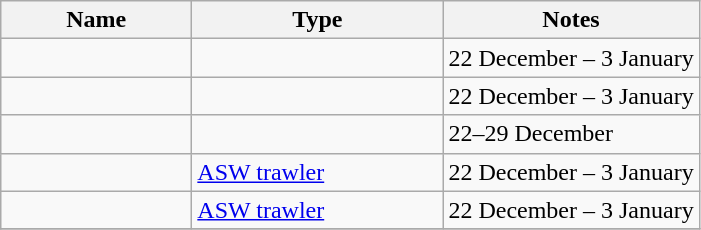<table class="wikitable sortable">
<tr>
<th scope="col" width="120px">Name</th>
<th scope="col" width="160px">Type</th>
<th>Notes</th>
</tr>
<tr>
<td align="left"></td>
<td align="left"></td>
<td align="left">22 December – 3 January</td>
</tr>
<tr>
<td align="left"></td>
<td align="left"></td>
<td align="left">22 December – 3 January</td>
</tr>
<tr>
<td align="left"></td>
<td align="left"></td>
<td align="left">22–29 December</td>
</tr>
<tr>
<td align="left"></td>
<td align="left"><a href='#'>ASW trawler</a></td>
<td align="left">22 December – 3 January</td>
</tr>
<tr>
<td align="left"></td>
<td align="left"><a href='#'>ASW trawler</a></td>
<td align="left">22 December – 3 January</td>
</tr>
<tr>
</tr>
</table>
